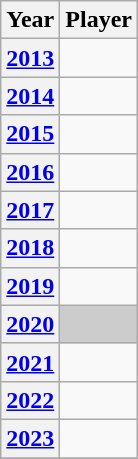<table class="wikitable sortable">
<tr>
<th scope="col">Year</th>
<th scope="col">Player</th>
</tr>
<tr>
<th scope="row"><a href='#'>2013</a></th>
<td></td>
</tr>
<tr>
<th scope="row"><a href='#'>2014</a></th>
<td></td>
</tr>
<tr>
<th scope="row"><a href='#'>2015</a></th>
<td></td>
</tr>
<tr>
<th scope="row"><a href='#'>2016</a></th>
<td></td>
</tr>
<tr>
<th scope="row"><a href='#'>2017</a></th>
<td></td>
</tr>
<tr>
<th scope="row"><a href='#'>2018</a></th>
<td></td>
</tr>
<tr>
<th scope="row"><a href='#'>2019</a></th>
<td></td>
</tr>
<tr style="background-color:#ccc;">
<th scope="row"><a href='#'>2020</a></th>
<td></td>
</tr>
<tr>
<th scope="row"><a href='#'>2021</a></th>
<td></td>
</tr>
<tr>
<th scope="row"><a href='#'>2022</a></th>
<td></td>
</tr>
<tr>
<th scope="row"><a href='#'>2023</a></th>
<td></td>
</tr>
<tr>
</tr>
</table>
